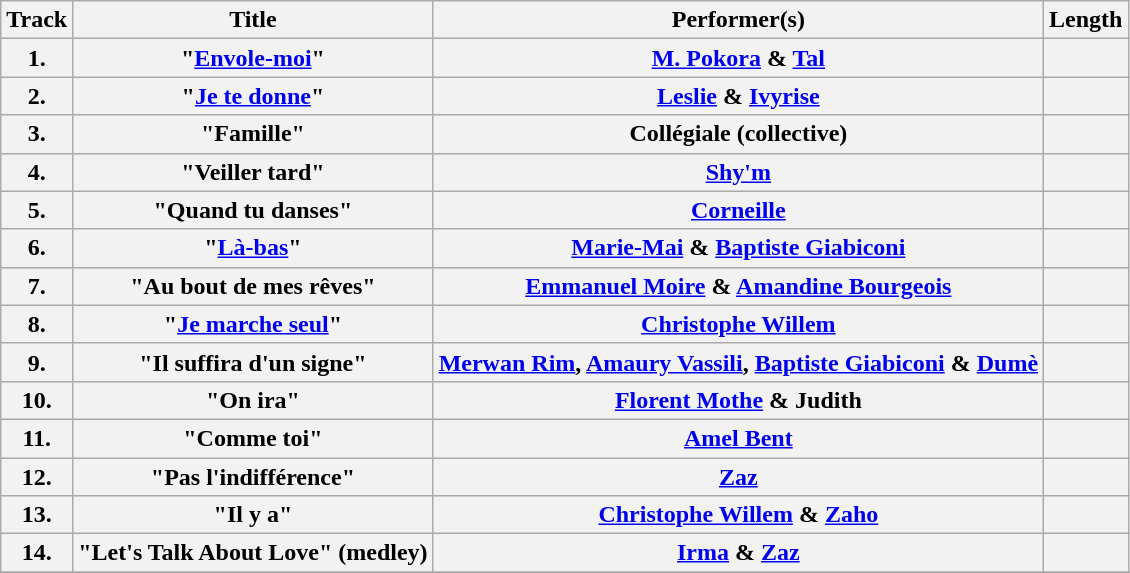<table class="wikitable">
<tr>
<th>Track</th>
<th>Title</th>
<th>Performer(s)</th>
<th>Length</th>
</tr>
<tr>
<th>1.</th>
<th>"<a href='#'>Envole-moi</a>"</th>
<th><a href='#'>M. Pokora</a> & <a href='#'>Tal</a></th>
<th></th>
</tr>
<tr>
<th>2.</th>
<th>"<a href='#'>Je te donne</a>"</th>
<th><a href='#'>Leslie</a> & <a href='#'>Ivyrise</a></th>
<th></th>
</tr>
<tr>
<th>3.</th>
<th>"Famille"</th>
<th>Collégiale (collective)</th>
<th></th>
</tr>
<tr>
<th>4.</th>
<th>"Veiller tard"</th>
<th><a href='#'>Shy'm</a></th>
<th></th>
</tr>
<tr>
<th>5.</th>
<th>"Quand tu danses"</th>
<th><a href='#'>Corneille</a></th>
<th></th>
</tr>
<tr>
<th>6.</th>
<th>"<a href='#'>Là-bas</a>"</th>
<th><a href='#'>Marie-Mai</a> & <a href='#'>Baptiste Giabiconi</a></th>
<th></th>
</tr>
<tr>
<th>7.</th>
<th>"Au bout de mes rêves"</th>
<th><a href='#'>Emmanuel Moire</a> & <a href='#'>Amandine Bourgeois</a></th>
<th></th>
</tr>
<tr>
<th>8.</th>
<th>"<a href='#'>Je marche seul</a>"</th>
<th><a href='#'>Christophe Willem</a></th>
<th></th>
</tr>
<tr>
<th>9.</th>
<th>"Il suffira d'un signe"</th>
<th><a href='#'>Merwan Rim</a>, <a href='#'>Amaury Vassili</a>, <a href='#'>Baptiste Giabiconi</a> & <a href='#'>Dumè</a></th>
<th></th>
</tr>
<tr>
<th>10.</th>
<th>"On ira"</th>
<th><a href='#'>Florent Mothe</a> & Judith</th>
<th></th>
</tr>
<tr>
<th>11.</th>
<th>"Comme toi"</th>
<th><a href='#'>Amel Bent</a></th>
<th></th>
</tr>
<tr>
<th>12.</th>
<th>"Pas l'indifférence"</th>
<th><a href='#'>Zaz</a></th>
<th></th>
</tr>
<tr>
<th>13.</th>
<th>"Il y a"</th>
<th><a href='#'>Christophe Willem</a> & <a href='#'>Zaho</a></th>
<th></th>
</tr>
<tr>
<th>14.</th>
<th>"Let's Talk About Love" (medley)</th>
<th><a href='#'>Irma</a> & <a href='#'>Zaz</a></th>
<th></th>
</tr>
<tr>
</tr>
</table>
